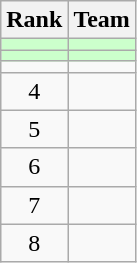<table class=wikitable style="text-align:center;">
<tr>
<th>Rank</th>
<th>Team</th>
</tr>
<tr bgcolor=#ccffcc>
<td></td>
<td align=left></td>
</tr>
<tr bgcolor=#ccffcc>
<td></td>
<td align=left></td>
</tr>
<tr>
<td></td>
<td align=left></td>
</tr>
<tr>
<td>4</td>
<td align=left></td>
</tr>
<tr>
<td>5</td>
<td align=left></td>
</tr>
<tr>
<td>6</td>
<td align=left></td>
</tr>
<tr>
<td>7</td>
<td align=left></td>
</tr>
<tr>
<td>8</td>
<td align=left></td>
</tr>
</table>
